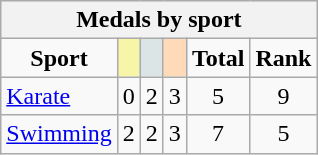<table class="wikitable" style="font-size:100%;">
<tr align=center style="background:#efefef;">
<th colspan=7><strong>Medals by sport</strong></th>
</tr>
<tr align=center align=center>
<td><strong>Sport</strong></td>
<td style="background:#f7f6a8;"></td>
<td style="background:#dce5e5;"></td>
<td style="background:#ffdab9;"></td>
<td><strong>Total</strong></td>
<td><strong>Rank</strong></td>
</tr>
<tr align=center align=center>
<td align=left><a href='#'>Karate</a></td>
<td>0</td>
<td>2</td>
<td>3</td>
<td>5</td>
<td>9</td>
</tr>
<tr align=center>
<td align=left><a href='#'>Swimming</a></td>
<td>2</td>
<td>2</td>
<td>3</td>
<td>7</td>
<td>5</td>
</tr>
</table>
